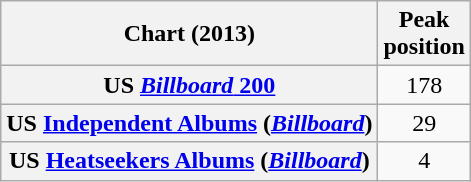<table class="wikitable plainrowheaders sortable" style="text-align:center">
<tr>
<th scope="col">Chart (2013)</th>
<th scope="col">Peak<br>position</th>
</tr>
<tr>
<th scope="row">US <a href='#'><em>Billboard</em> 200</a></th>
<td>178</td>
</tr>
<tr>
<th scope="row">US <a href='#'>Independent Albums</a> (<em><a href='#'>Billboard</a></em>)</th>
<td>29</td>
</tr>
<tr>
<th scope="row">US <a href='#'>Heatseekers Albums</a> (<em><a href='#'>Billboard</a></em>)</th>
<td>4</td>
</tr>
</table>
